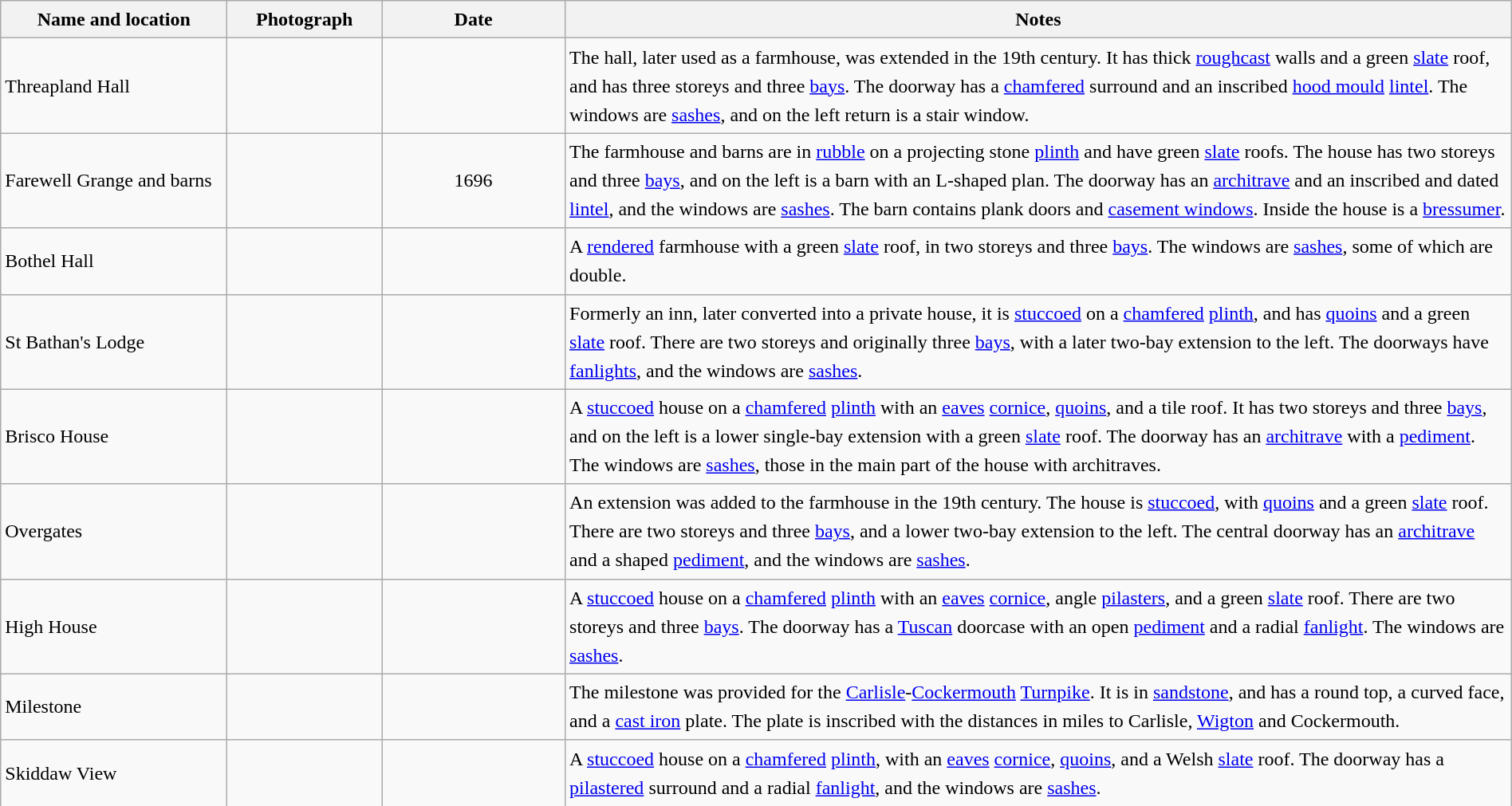<table class="wikitable sortable plainrowheaders" style="width:100%;border:0px;text-align:left;line-height:150%;">
<tr>
<th scope="col"  style="width:150px">Name and location</th>
<th scope="col"  style="width:100px" class="unsortable">Photograph</th>
<th scope="col"  style="width:120px">Date</th>
<th scope="col"  style="width:650px" class="unsortable">Notes</th>
</tr>
<tr>
<td>Threapland Hall<br><small></small></td>
<td></td>
<td align="center"></td>
<td>The hall, later used as a farmhouse, was extended in the 19th century.  It has thick <a href='#'>roughcast</a> walls and a green <a href='#'>slate</a> roof, and has three storeys and three <a href='#'>bays</a>.  The doorway has a <a href='#'>chamfered</a> surround and an inscribed <a href='#'>hood mould</a> <a href='#'>lintel</a>. The windows are <a href='#'>sashes</a>, and on the left return is a stair window.</td>
</tr>
<tr>
<td>Farewell Grange and barns<br><small></small></td>
<td></td>
<td align="center">1696</td>
<td>The farmhouse and barns are in <a href='#'>rubble</a> on a projecting stone <a href='#'>plinth</a> and have green <a href='#'>slate</a> roofs.  The house has two storeys and three <a href='#'>bays</a>, and on the left is a barn with an L-shaped plan.  The doorway has an <a href='#'>architrave</a> and an inscribed and dated <a href='#'>lintel</a>, and the windows are <a href='#'>sashes</a>.  The barn contains plank doors and <a href='#'>casement windows</a>.  Inside the house is a <a href='#'>bressumer</a>.</td>
</tr>
<tr>
<td>Bothel Hall<br><small></small></td>
<td></td>
<td align="center"></td>
<td>A <a href='#'>rendered</a> farmhouse with a green <a href='#'>slate</a> roof, in two storeys and three <a href='#'>bays</a>.  The windows are <a href='#'>sashes</a>, some of which are double.</td>
</tr>
<tr>
<td>St Bathan's Lodge<br><small></small></td>
<td></td>
<td align="center"></td>
<td>Formerly an inn, later converted into a private house, it is <a href='#'>stuccoed</a> on a <a href='#'>chamfered</a> <a href='#'>plinth</a>, and has <a href='#'>quoins</a> and a green <a href='#'>slate</a> roof.  There are two storeys and originally three <a href='#'>bays</a>, with a later two-bay extension to the left.  The doorways have <a href='#'>fanlights</a>, and the windows are <a href='#'>sashes</a>.</td>
</tr>
<tr>
<td>Brisco House<br><small></small></td>
<td></td>
<td align="center"></td>
<td>A <a href='#'>stuccoed</a> house on a <a href='#'>chamfered</a> <a href='#'>plinth</a> with an <a href='#'>eaves</a> <a href='#'>cornice</a>, <a href='#'>quoins</a>, and a tile roof.  It has two storeys and three <a href='#'>bays</a>, and on the left is a lower single-bay extension with a green <a href='#'>slate</a> roof.  The doorway has an <a href='#'>architrave</a> with a <a href='#'>pediment</a>.  The windows are <a href='#'>sashes</a>, those in the main part of the house with architraves.</td>
</tr>
<tr>
<td>Overgates<br><small></small></td>
<td></td>
<td align="center"></td>
<td>An extension was added to the farmhouse in the 19th century.  The house is <a href='#'>stuccoed</a>, with <a href='#'>quoins</a> and a green <a href='#'>slate</a> roof.  There are two storeys and three <a href='#'>bays</a>, and a lower two-bay extension to the left.  The central doorway has an <a href='#'>architrave</a> and a shaped <a href='#'>pediment</a>, and the windows are <a href='#'>sashes</a>.</td>
</tr>
<tr>
<td>High House<br><small></small></td>
<td></td>
<td align="center"></td>
<td>A <a href='#'>stuccoed</a> house on a <a href='#'>chamfered</a> <a href='#'>plinth</a> with an <a href='#'>eaves</a> <a href='#'>cornice</a>, angle <a href='#'>pilasters</a>, and a green <a href='#'>slate</a> roof.  There are two storeys and three <a href='#'>bays</a>.  The doorway has a <a href='#'>Tuscan</a> doorcase with an open <a href='#'>pediment</a> and a radial <a href='#'>fanlight</a>.  The windows are <a href='#'>sashes</a>.</td>
</tr>
<tr>
<td>Milestone<br><small></small></td>
<td></td>
<td align="center"></td>
<td>The milestone was provided for the <a href='#'>Carlisle</a>-<a href='#'>Cockermouth</a> <a href='#'>Turnpike</a>.  It is in <a href='#'>sandstone</a>, and has a round top, a curved face, and a <a href='#'>cast iron</a> plate.  The plate is inscribed with the distances in miles to Carlisle, <a href='#'>Wigton</a> and Cockermouth.</td>
</tr>
<tr>
<td>Skiddaw View<br><small></small></td>
<td></td>
<td align="center"></td>
<td>A <a href='#'>stuccoed</a> house on a <a href='#'>chamfered</a> <a href='#'>plinth</a>, with an <a href='#'>eaves</a> <a href='#'>cornice</a>, <a href='#'>quoins</a>, and a Welsh <a href='#'>slate</a> roof.  The doorway has a <a href='#'>pilastered</a> surround and a radial <a href='#'>fanlight</a>, and the windows are <a href='#'>sashes</a>.</td>
</tr>
<tr>
</tr>
</table>
